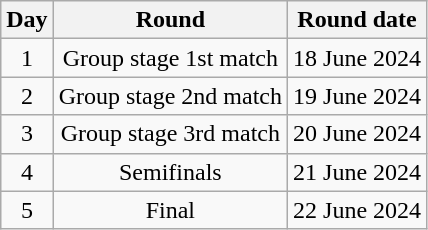<table class="wikitable" style="text-align:center">
<tr>
<th>Day</th>
<th>Round</th>
<th>Round date</th>
</tr>
<tr>
<td>1</td>
<td>Group stage 1st match</td>
<td>18 June 2024</td>
</tr>
<tr>
<td>2</td>
<td>Group stage 2nd match</td>
<td>19 June 2024</td>
</tr>
<tr>
<td>3</td>
<td>Group stage 3rd match</td>
<td>20 June 2024</td>
</tr>
<tr>
<td>4</td>
<td>Semifinals</td>
<td>21 June 2024</td>
</tr>
<tr>
<td>5</td>
<td>Final</td>
<td>22 June 2024</td>
</tr>
</table>
